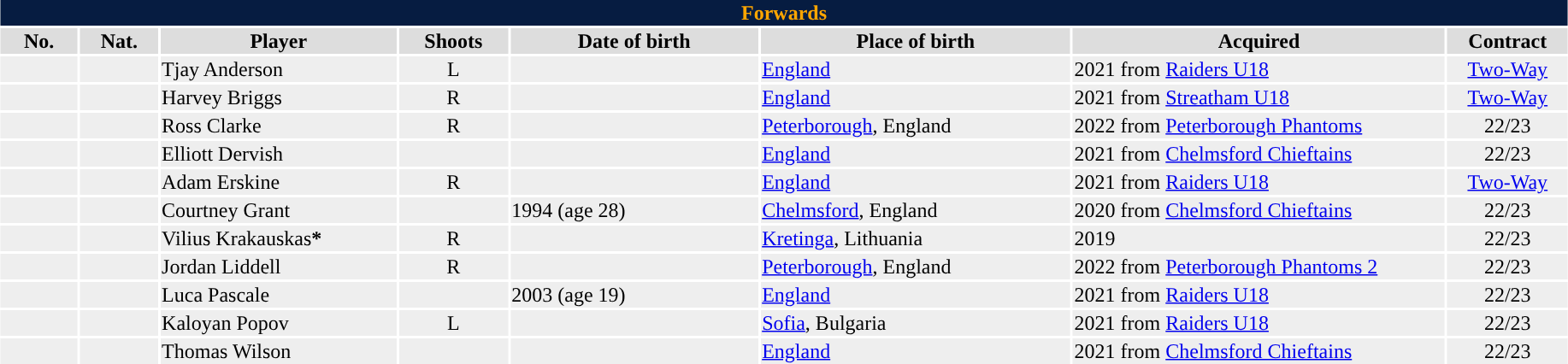<table class="toccolours"  style="width:97%; clear:both; margin:1.5em auto; text-align:center;">
<tr style="background:#ddd;">
<th colspan="11" style="background:#061c41; color:#ffa600;”">Forwards</th>
</tr>
<tr style="background:#ddd;">
<th width=5%>No.</th>
<th width=5%>Nat.</th>
<th !width=22%>Player</th>
<th width=7%>Shoots</th>
<th width=16%>Date of birth</th>
<th width=20%>Place of birth</th>
<th width=24%>Acquired</th>
<td><strong>Contract</strong></td>
</tr>
<tr style="background:#eee;">
<td></td>
<td></td>
<td align=left>Tjay Anderson</td>
<td>L</td>
<td align=left></td>
<td align=left><a href='#'>England</a></td>
<td align=left>2021 from <a href='#'>Raiders U18</a></td>
<td><a href='#'>Two-Way</a></td>
</tr>
<tr style="background:#eee;">
<td></td>
<td></td>
<td align=left>Harvey Briggs</td>
<td>R</td>
<td align=left></td>
<td align=left><a href='#'>England</a></td>
<td align=left>2021 from <a href='#'>Streatham U18</a></td>
<td><a href='#'>Two-Way</a></td>
</tr>
<tr style="background:#eee;">
<td></td>
<td></td>
<td align=left>Ross Clarke</td>
<td>R</td>
<td align=left></td>
<td align=left><a href='#'>Peterborough</a>, England</td>
<td align=left>2022 from <a href='#'>Peterborough Phantoms</a></td>
<td>22/23</td>
</tr>
<tr style="background:#eee;">
<td></td>
<td></td>
<td align=left>Elliott Dervish</td>
<td></td>
<td align=left></td>
<td align=left><a href='#'>England</a></td>
<td align=left>2021 from <a href='#'>Chelmsford Chieftains</a></td>
<td>22/23</td>
</tr>
<tr style="background:#eee;">
<td></td>
<td></td>
<td align=left>Adam Erskine</td>
<td>R</td>
<td align=left></td>
<td align=left><a href='#'>England</a></td>
<td align=left>2021 from <a href='#'>Raiders U18</a></td>
<td><a href='#'>Two-Way</a></td>
</tr>
<tr style="background:#eee;">
<td></td>
<td></td>
<td align=left>Courtney Grant</td>
<td></td>
<td align=left>1994 (age 28)</td>
<td align=left><a href='#'>Chelmsford</a>, England</td>
<td align=left>2020 from <a href='#'>Chelmsford Chieftains</a></td>
<td>22/23</td>
</tr>
<tr style="background:#eee;">
<td></td>
<td></td>
<td align=left>Vilius Krakauskas<strong>*</strong></td>
<td>R</td>
<td align=left></td>
<td align=left><a href='#'>Kretinga</a>, Lithuania</td>
<td align=left>2019</td>
<td>22/23</td>
</tr>
<tr style="background:#eee;">
<td></td>
<td></td>
<td align=left>Jordan Liddell</td>
<td>R</td>
<td align=left></td>
<td align=left><a href='#'>Peterborough</a>, England</td>
<td align=left>2022 from <a href='#'>Peterborough Phantoms 2</a></td>
<td>22/23</td>
</tr>
<tr style="background:#eee;">
<td></td>
<td></td>
<td align=left>Luca Pascale</td>
<td></td>
<td align=left>2003 (age 19)</td>
<td align=left><a href='#'>England</a></td>
<td align=left>2021 from <a href='#'>Raiders U18</a></td>
<td>22/23</td>
</tr>
<tr style="background:#eee;">
<td></td>
<td></td>
<td align=left>Kaloyan Popov</td>
<td>L</td>
<td align=left></td>
<td align=left><a href='#'>Sofia</a>, Bulgaria</td>
<td align=left>2021 from <a href='#'>Raiders U18</a></td>
<td>22/23</td>
</tr>
<tr style="background:#eee;">
<td></td>
<td></td>
<td align=left>Thomas Wilson</td>
<td></td>
<td align=left></td>
<td align=left><a href='#'>England</a></td>
<td align=left>2021 from <a href='#'>Chelmsford Chieftains</a></td>
<td>22/23</td>
</tr>
</table>
